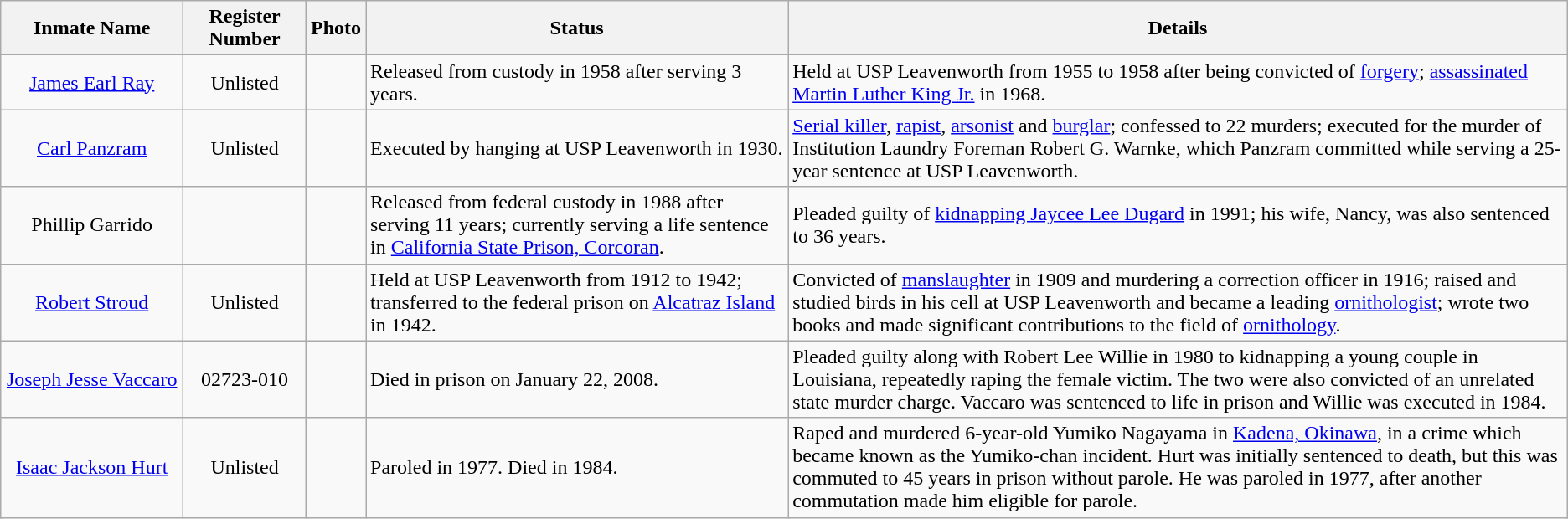<table class="wikitable sortable">
<tr>
<th width=12%>Inmate Name</th>
<th width=8%>Register Number</th>
<th>Photo</th>
<th width=28%>Status</th>
<th width=52%>Details</th>
</tr>
<tr>
<td style="text-align:center;"><a href='#'>James Earl Ray</a></td>
<td style="text-align:center;">Unlisted</td>
<td></td>
<td>Released from custody in 1958 after serving 3 years.</td>
<td>Held at USP Leavenworth from 1955 to 1958 after being convicted of <a href='#'>forgery</a>; <a href='#'>assassinated Martin Luther King Jr.</a> in 1968.</td>
</tr>
<tr>
<td style="text-align:center;"><a href='#'>Carl Panzram</a></td>
<td style="text-align:center;">Unlisted</td>
<td></td>
<td>Executed by hanging at USP Leavenworth in 1930.</td>
<td><a href='#'>Serial killer</a>, <a href='#'>rapist</a>, <a href='#'>arsonist</a> and <a href='#'>burglar</a>; confessed to 22 murders; executed for the murder of Institution Laundry Foreman Robert G. Warnke, which Panzram committed while serving a 25-year sentence at USP Leavenworth.</td>
</tr>
<tr>
<td style="text-align:center;">Phillip Garrido</td>
<td style="text-align:center;"></td>
<td></td>
<td>Released from federal custody in 1988 after serving 11 years; currently serving a life sentence in <a href='#'>California State Prison, Corcoran</a>.</td>
<td>Pleaded guilty of <a href='#'>kidnapping Jaycee Lee Dugard</a> in 1991; his wife, Nancy, was also sentenced to 36 years.</td>
</tr>
<tr>
<td style="text-align:center;"><a href='#'>Robert Stroud</a></td>
<td style="text-align:center;">Unlisted</td>
<td></td>
<td>Held at USP Leavenworth from 1912 to 1942; transferred to the federal prison on <a href='#'>Alcatraz Island</a> in 1942.</td>
<td>Convicted of <a href='#'>manslaughter</a> in 1909 and murdering a correction officer in 1916; raised and studied birds in his cell at USP Leavenworth and became a leading <a href='#'>ornithologist</a>; wrote two books and made significant contributions to the field of <a href='#'>ornithology</a>.</td>
</tr>
<tr>
<td style="text-align:center;"><a href='#'>Joseph Jesse Vaccaro</a></td>
<td style="text-align:center;">02723-010</td>
<td></td>
<td>Died in prison on January 22, 2008.</td>
<td>Pleaded guilty along with Robert Lee Willie in 1980 to kidnapping a young couple in Louisiana, repeatedly raping the female victim. The two were also convicted of an unrelated state murder charge. Vaccaro was sentenced to life in prison and Willie was executed in 1984.</td>
</tr>
<tr>
<td style="text-align:center;"><a href='#'>Isaac Jackson Hurt</a></td>
<td style="text-align:center;">Unlisted</td>
<td></td>
<td>Paroled in 1977. Died in 1984.</td>
<td>Raped and murdered 6-year-old Yumiko Nagayama in <a href='#'>Kadena, Okinawa</a>, in a crime which became known as the Yumiko-chan incident. Hurt was initially sentenced to death, but this was commuted to 45 years in prison without parole. He was paroled in 1977, after another commutation made him eligible for parole.</td>
</tr>
</table>
